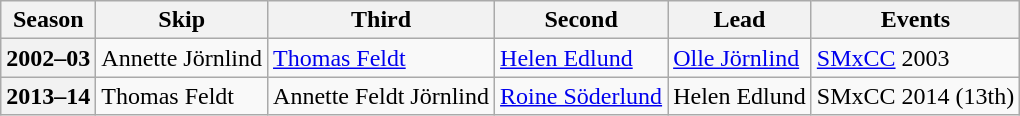<table class="wikitable">
<tr>
<th scope="col">Season</th>
<th scope="col">Skip</th>
<th scope="col">Third</th>
<th scope="col">Second</th>
<th scope="col">Lead</th>
<th scope="col">Events</th>
</tr>
<tr>
<th scope="row">2002–03</th>
<td>Annette Jörnlind</td>
<td><a href='#'>Thomas Feldt</a></td>
<td><a href='#'>Helen Edlund</a></td>
<td><a href='#'>Olle Jörnlind</a></td>
<td><a href='#'>SMxCC</a> 2003 </td>
</tr>
<tr>
<th scope="row">2013–14</th>
<td>Thomas Feldt</td>
<td>Annette Feldt Jörnlind</td>
<td><a href='#'>Roine Söderlund</a></td>
<td>Helen Edlund</td>
<td>SMxCC 2014 (13th)</td>
</tr>
</table>
